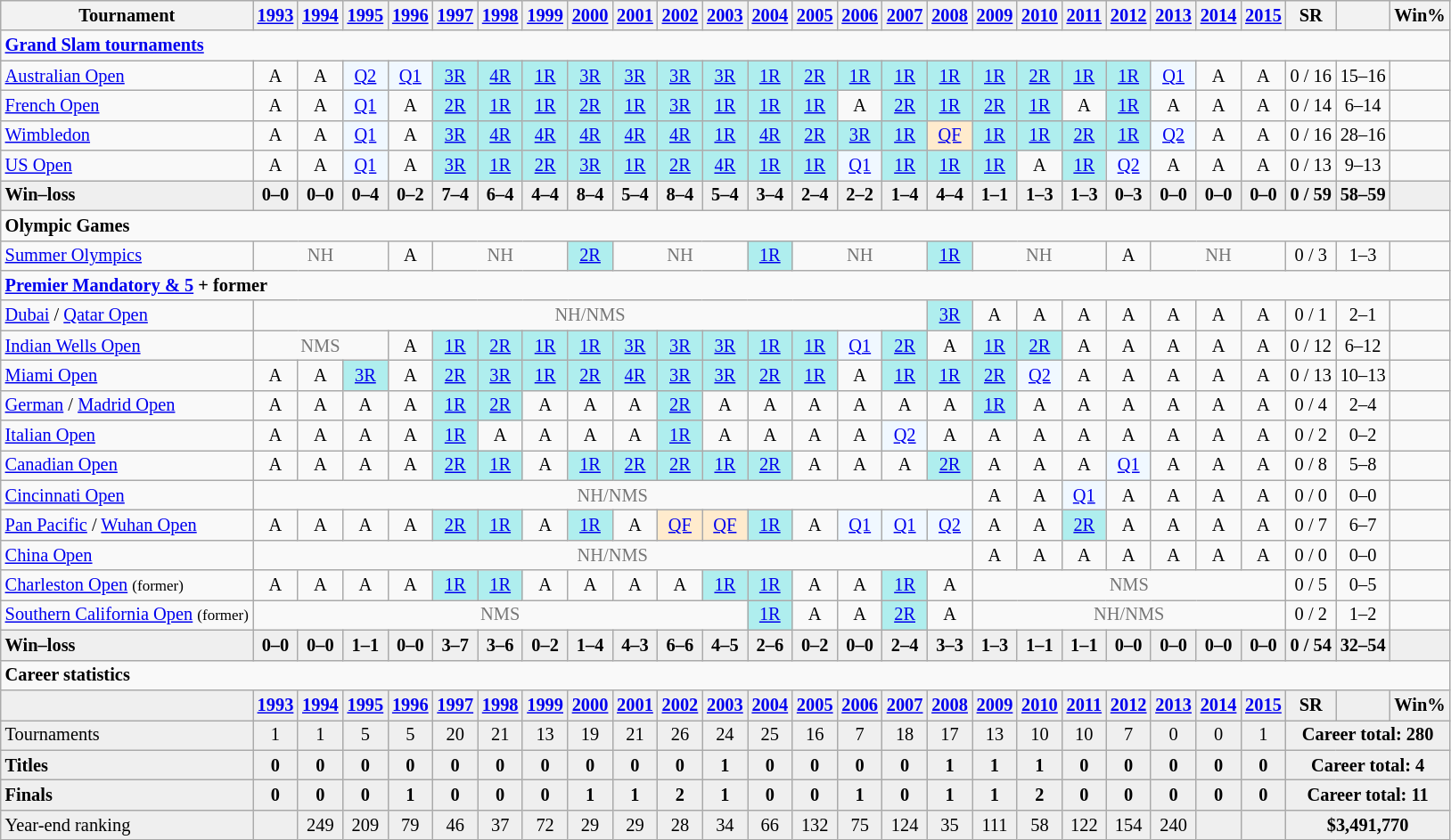<table class="wikitable nowrap" style=text-align:center;font-size:85%>
<tr>
<th>Tournament</th>
<th><a href='#'>1993</a></th>
<th><a href='#'>1994</a></th>
<th><a href='#'>1995</a></th>
<th><a href='#'>1996</a></th>
<th><a href='#'>1997</a></th>
<th><a href='#'>1998</a></th>
<th><a href='#'>1999</a></th>
<th><a href='#'>2000</a></th>
<th><a href='#'>2001</a></th>
<th><a href='#'>2002</a></th>
<th><a href='#'>2003</a></th>
<th><a href='#'>2004</a></th>
<th><a href='#'>2005</a></th>
<th><a href='#'>2006</a></th>
<th><a href='#'>2007</a></th>
<th><a href='#'>2008</a></th>
<th><a href='#'>2009</a></th>
<th><a href='#'>2010</a></th>
<th><a href='#'>2011</a></th>
<th><a href='#'>2012</a></th>
<th><a href='#'>2013</a></th>
<th><a href='#'>2014</a></th>
<th><a href='#'>2015</a></th>
<th>SR</th>
<th></th>
<th>Win%</th>
</tr>
<tr>
<td colspan="27" align="left"><strong><a href='#'>Grand Slam tournaments</a></strong></td>
</tr>
<tr>
<td align=left><a href='#'>Australian Open</a></td>
<td>A</td>
<td>A</td>
<td bgcolor=f0f8ff><a href='#'>Q2</a></td>
<td bgcolor=f0f8ff><a href='#'>Q1</a></td>
<td bgcolor=afeeee><a href='#'>3R</a></td>
<td bgcolor=afeeee><a href='#'>4R</a></td>
<td bgcolor=afeeee><a href='#'>1R</a></td>
<td bgcolor=afeeee><a href='#'>3R</a></td>
<td bgcolor=afeeee><a href='#'>3R</a></td>
<td bgcolor=afeeee><a href='#'>3R</a></td>
<td bgcolor=afeeee><a href='#'>3R</a></td>
<td bgcolor=afeeee><a href='#'>1R</a></td>
<td bgcolor=afeeee><a href='#'>2R</a></td>
<td bgcolor=afeeee><a href='#'>1R</a></td>
<td bgcolor=afeeee><a href='#'>1R</a></td>
<td bgcolor=afeeee><a href='#'>1R</a></td>
<td bgcolor=afeeee><a href='#'>1R</a></td>
<td bgcolor=afeeee><a href='#'>2R</a></td>
<td bgcolor=afeeee><a href='#'>1R</a></td>
<td bgcolor=afeeee><a href='#'>1R</a></td>
<td bgcolor=f0f8ff><a href='#'>Q1</a></td>
<td>A</td>
<td>A</td>
<td>0 / 16</td>
<td>15–16</td>
<td></td>
</tr>
<tr>
<td align=left><a href='#'>French Open</a></td>
<td>A</td>
<td>A</td>
<td bgcolor=f0f8ff><a href='#'>Q1</a></td>
<td>A</td>
<td bgcolor=afeeee><a href='#'>2R</a></td>
<td bgcolor=afeeee><a href='#'>1R</a></td>
<td bgcolor=afeeee><a href='#'>1R</a></td>
<td bgcolor=afeeee><a href='#'>2R</a></td>
<td bgcolor=afeeee><a href='#'>1R</a></td>
<td bgcolor=afeeee><a href='#'>3R</a></td>
<td bgcolor=afeeee><a href='#'>1R</a></td>
<td bgcolor=afeeee><a href='#'>1R</a></td>
<td bgcolor=afeeee><a href='#'>1R</a></td>
<td>A</td>
<td bgcolor=afeeee><a href='#'>2R</a></td>
<td bgcolor=afeeee><a href='#'>1R</a></td>
<td bgcolor=afeeee><a href='#'>2R</a></td>
<td bgcolor=afeeee><a href='#'>1R</a></td>
<td>A</td>
<td bgcolor=afeeee><a href='#'>1R</a></td>
<td>A</td>
<td>A</td>
<td>A</td>
<td>0 / 14</td>
<td>6–14</td>
<td></td>
</tr>
<tr>
<td align=left><a href='#'>Wimbledon</a></td>
<td>A</td>
<td>A</td>
<td bgcolor=f0f8ff><a href='#'>Q1</a></td>
<td>A</td>
<td bgcolor=afeeee><a href='#'>3R</a></td>
<td bgcolor=afeeee><a href='#'>4R</a></td>
<td bgcolor=afeeee><a href='#'>4R</a></td>
<td bgcolor=afeeee><a href='#'>4R</a></td>
<td bgcolor=afeeee><a href='#'>4R</a></td>
<td bgcolor=afeeee><a href='#'>4R</a></td>
<td bgcolor=afeeee><a href='#'>1R</a></td>
<td bgcolor=afeeee><a href='#'>4R</a></td>
<td bgcolor=afeeee><a href='#'>2R</a></td>
<td bgcolor=afeeee><a href='#'>3R</a></td>
<td bgcolor=afeeee><a href='#'>1R</a></td>
<td bgcolor=ffebcd><a href='#'>QF</a></td>
<td bgcolor=afeeee><a href='#'>1R</a></td>
<td bgcolor=afeeee><a href='#'>1R</a></td>
<td bgcolor=afeeee><a href='#'>2R</a></td>
<td bgcolor=afeeee><a href='#'>1R</a></td>
<td bgcolor=f0f8ff><a href='#'>Q2</a></td>
<td>A</td>
<td>A</td>
<td>0 / 16</td>
<td>28–16</td>
<td></td>
</tr>
<tr>
<td align=left><a href='#'>US Open</a></td>
<td>A</td>
<td>A</td>
<td bgcolor=f0f8ff><a href='#'>Q1</a></td>
<td>A</td>
<td bgcolor=afeeee><a href='#'>3R</a></td>
<td bgcolor=afeeee><a href='#'>1R</a></td>
<td bgcolor=afeeee><a href='#'>2R</a></td>
<td bgcolor=afeeee><a href='#'>3R</a></td>
<td bgcolor=afeeee><a href='#'>1R</a></td>
<td bgcolor=afeeee><a href='#'>2R</a></td>
<td bgcolor=afeeee><a href='#'>4R</a></td>
<td bgcolor=afeeee><a href='#'>1R</a></td>
<td bgcolor=afeeee><a href='#'>1R</a></td>
<td bgcolor=f0f8ff><a href='#'>Q1</a></td>
<td bgcolor=afeeee><a href='#'>1R</a></td>
<td bgcolor=afeeee><a href='#'>1R</a></td>
<td bgcolor=afeeee><a href='#'>1R</a></td>
<td>A</td>
<td bgcolor=afeeee><a href='#'>1R</a></td>
<td bgcolor=f0f8ff><a href='#'>Q2</a></td>
<td>A</td>
<td>A</td>
<td>A</td>
<td>0 / 13</td>
<td>9–13</td>
<td></td>
</tr>
<tr style=background:#efefef;font-weight:bold>
<td style="text-align:left">Win–loss</td>
<td>0–0</td>
<td>0–0</td>
<td>0–4</td>
<td>0–2</td>
<td>7–4</td>
<td>6–4</td>
<td>4–4</td>
<td>8–4</td>
<td>5–4</td>
<td>8–4</td>
<td>5–4</td>
<td>3–4</td>
<td>2–4</td>
<td>2–2</td>
<td>1–4</td>
<td>4–4</td>
<td>1–1</td>
<td>1–3</td>
<td>1–3</td>
<td>0–3</td>
<td>0–0</td>
<td>0–0</td>
<td>0–0</td>
<td>0 / 59</td>
<td>58–59</td>
<td></td>
</tr>
<tr>
<td colspan="27" align="left"><strong>Olympic Games</strong></td>
</tr>
<tr>
<td align="left"><a href='#'>Summer Olympics</a></td>
<td colspan="3" style=color:#767676>NH</td>
<td>A</td>
<td colspan="3" style="color:#767676">NH</td>
<td bgcolor="afeeee"><a href='#'>2R</a></td>
<td colspan="3" style="color:#767676">NH</td>
<td bgcolor="afeeee"><a href='#'>1R</a></td>
<td colspan="3" style="color:#767676">NH</td>
<td bgcolor="afeeee"><a href='#'>1R</a></td>
<td colspan="3" style="color:#767676">NH</td>
<td>A</td>
<td colspan="3" style="color:#767676">NH</td>
<td>0 / 3</td>
<td>1–3</td>
<td></td>
</tr>
<tr>
<td colspan="27" align="left"><strong><a href='#'>Premier Mandatory & 5</a> + former</strong></td>
</tr>
<tr>
<td align="left"><a href='#'>Dubai</a> / <a href='#'>Qatar Open</a></td>
<td colspan="15" style=color:#767676>NH/NMS</td>
<td bgcolor=afeeee><a href='#'>3R</a></td>
<td>A</td>
<td>A</td>
<td>A</td>
<td>A</td>
<td>A</td>
<td>A</td>
<td>A</td>
<td>0 / 1</td>
<td>2–1</td>
<td></td>
</tr>
<tr>
<td align=left><a href='#'>Indian Wells Open</a></td>
<td colspan="3" style=color:#767676>NMS</td>
<td>A</td>
<td bgcolor=afeeee><a href='#'>1R</a></td>
<td bgcolor=afeeee><a href='#'>2R</a></td>
<td bgcolor=afeeee><a href='#'>1R</a></td>
<td bgcolor=afeeee><a href='#'>1R</a></td>
<td bgcolor=afeeee><a href='#'>3R</a></td>
<td bgcolor=afeeee><a href='#'>3R</a></td>
<td bgcolor=afeeee><a href='#'>3R</a></td>
<td bgcolor=afeeee><a href='#'>1R</a></td>
<td bgcolor=afeeee><a href='#'>1R</a></td>
<td bgcolor=f0f8ff><a href='#'>Q1</a></td>
<td bgcolor=afeeee><a href='#'>2R</a></td>
<td>A</td>
<td bgcolor=afeeee><a href='#'>1R</a></td>
<td bgcolor=afeeee><a href='#'>2R</a></td>
<td>A</td>
<td>A</td>
<td>A</td>
<td>A</td>
<td>A</td>
<td>0 / 12</td>
<td>6–12</td>
<td></td>
</tr>
<tr>
<td align=left><a href='#'>Miami Open</a></td>
<td>A</td>
<td>A</td>
<td bgcolor=afeeee><a href='#'>3R</a></td>
<td>A</td>
<td bgcolor=afeeee><a href='#'>2R</a></td>
<td bgcolor=afeeee><a href='#'>3R</a></td>
<td bgcolor=afeeee><a href='#'>1R</a></td>
<td bgcolor=afeeee><a href='#'>2R</a></td>
<td bgcolor=afeeee><a href='#'>4R</a></td>
<td bgcolor=afeeee><a href='#'>3R</a></td>
<td bgcolor=afeeee><a href='#'>3R</a></td>
<td bgcolor=afeeee><a href='#'>2R</a></td>
<td bgcolor=afeeee><a href='#'>1R</a></td>
<td>A</td>
<td bgcolor=afeeee><a href='#'>1R</a></td>
<td bgcolor=afeeee><a href='#'>1R</a></td>
<td bgcolor=afeeee><a href='#'>2R</a></td>
<td bgcolor=f0f8ff><a href='#'>Q2</a></td>
<td>A</td>
<td>A</td>
<td>A</td>
<td>A</td>
<td>A</td>
<td>0 / 13</td>
<td>10–13</td>
<td></td>
</tr>
<tr>
<td align=left><a href='#'>German</a> / <a href='#'>Madrid Open</a></td>
<td>A</td>
<td>A</td>
<td>A</td>
<td>A</td>
<td bgcolor=afeeee><a href='#'>1R</a></td>
<td bgcolor=afeeee><a href='#'>2R</a></td>
<td>A</td>
<td>A</td>
<td>A</td>
<td bgcolor=afeeee><a href='#'>2R</a></td>
<td>A</td>
<td>A</td>
<td>A</td>
<td>A</td>
<td>A</td>
<td>A</td>
<td bgcolor=afeeee><a href='#'>1R</a></td>
<td>A</td>
<td>A</td>
<td>A</td>
<td>A</td>
<td>A</td>
<td>A</td>
<td>0 / 4</td>
<td>2–4</td>
<td></td>
</tr>
<tr>
<td align="left"><a href='#'>Italian Open</a></td>
<td>A</td>
<td>A</td>
<td>A</td>
<td>A</td>
<td bgcolor="afeeee"><a href='#'>1R</a></td>
<td>A</td>
<td>A</td>
<td>A</td>
<td>A</td>
<td bgcolor="afeeee"><a href='#'>1R</a></td>
<td>A</td>
<td>A</td>
<td>A</td>
<td>A</td>
<td bgcolor=f0f8ff><a href='#'>Q2</a></td>
<td>A</td>
<td>A</td>
<td>A</td>
<td>A</td>
<td>A</td>
<td>A</td>
<td>A</td>
<td>A</td>
<td>0 / 2</td>
<td>0–2</td>
<td></td>
</tr>
<tr>
<td align="left"><a href='#'>Canadian Open</a></td>
<td>A</td>
<td>A</td>
<td>A</td>
<td>A</td>
<td bgcolor="afeeee"><a href='#'>2R</a></td>
<td bgcolor="afeeee"><a href='#'>1R</a></td>
<td>A</td>
<td bgcolor="afeeee"><a href='#'>1R</a></td>
<td bgcolor="afeeee"><a href='#'>2R</a></td>
<td bgcolor="afeeee"><a href='#'>2R</a></td>
<td bgcolor="afeeee"><a href='#'>1R</a></td>
<td bgcolor="afeeee"><a href='#'>2R</a></td>
<td>A</td>
<td>A</td>
<td>A</td>
<td bgcolor="afeeee"><a href='#'>2R</a></td>
<td>A</td>
<td>A</td>
<td>A</td>
<td bgcolor=f0f8ff><a href='#'>Q1</a></td>
<td>A</td>
<td>A</td>
<td>A</td>
<td>0 / 8</td>
<td>5–8</td>
<td></td>
</tr>
<tr>
<td align="left"><a href='#'>Cincinnati Open</a></td>
<td colspan="16" style=color:#767676>NH/NMS</td>
<td>A</td>
<td>A</td>
<td bgcolor=f0f8ff><a href='#'>Q1</a></td>
<td>A</td>
<td>A</td>
<td>A</td>
<td>A</td>
<td>0 / 0</td>
<td>0–0</td>
<td></td>
</tr>
<tr>
<td align="left"><a href='#'>Pan Pacific</a> / <a href='#'>Wuhan Open</a></td>
<td>A</td>
<td>A</td>
<td>A</td>
<td>A</td>
<td bgcolor="afeeee"><a href='#'>2R</a></td>
<td bgcolor="afeeee"><a href='#'>1R</a></td>
<td>A</td>
<td bgcolor="afeeee"><a href='#'>1R</a></td>
<td>A</td>
<td bgcolor=ffebcd><a href='#'>QF</a></td>
<td bgcolor=ffebcd><a href='#'>QF</a></td>
<td bgcolor="afeeee"><a href='#'>1R</a></td>
<td>A</td>
<td bgcolor=f0f8ff><a href='#'>Q1</a></td>
<td bgcolor=f0f8ff><a href='#'>Q1</a></td>
<td bgcolor=f0f8ff><a href='#'>Q2</a></td>
<td>A</td>
<td>A</td>
<td bgcolor="afeeee"><a href='#'>2R</a></td>
<td>A</td>
<td>A</td>
<td>A</td>
<td>A</td>
<td>0 / 7</td>
<td>6–7</td>
<td></td>
</tr>
<tr>
<td align="left"><a href='#'>China Open</a></td>
<td colspan="16" style=color:#767676>NH/NMS</td>
<td>A</td>
<td>A</td>
<td>A</td>
<td>A</td>
<td>A</td>
<td>A</td>
<td>A</td>
<td>0 / 0</td>
<td>0–0</td>
<td></td>
</tr>
<tr>
<td align="left"><a href='#'>Charleston Open</a> <small>(former)</small></td>
<td>A</td>
<td>A</td>
<td>A</td>
<td>A</td>
<td bgcolor=afeeee><a href='#'>1R</a></td>
<td bgcolor=afeeee><a href='#'>1R</a></td>
<td>A</td>
<td>A</td>
<td>A</td>
<td>A</td>
<td bgcolor=afeeee><a href='#'>1R</a></td>
<td bgcolor=afeeee><a href='#'>1R</a></td>
<td>A</td>
<td>A</td>
<td bgcolor=afeeee><a href='#'>1R</a></td>
<td>A</td>
<td colspan="7" style=color:#767676>NMS</td>
<td>0 / 5</td>
<td>0–5</td>
<td></td>
</tr>
<tr>
<td align="left"><a href='#'>Southern California Open</a> <small>(former)</small></td>
<td colspan="11" style=color:#767676>NMS</td>
<td bgcolor=afeeee><a href='#'>1R</a></td>
<td>A</td>
<td>A</td>
<td bgcolor=afeeee><a href='#'>2R</a></td>
<td>A</td>
<td colspan="7" style=color:#767676>NH/NMS</td>
<td>0 / 2</td>
<td>1–2</td>
<td></td>
</tr>
<tr style=background:#efefef;font-weight:bold>
<td align="left">Win–loss</td>
<td>0–0</td>
<td>0–0</td>
<td>1–1</td>
<td>0–0</td>
<td>3–7</td>
<td>3–6</td>
<td>0–2</td>
<td>1–4</td>
<td>4–3</td>
<td>6–6</td>
<td>4–5</td>
<td>2–6</td>
<td>0–2</td>
<td>0–0</td>
<td>2–4</td>
<td>3–3</td>
<td>1–3</td>
<td>1–1</td>
<td>1–1</td>
<td>0–0</td>
<td>0–0</td>
<td>0–0</td>
<td>0–0</td>
<td>0 / 54</td>
<td>32–54</td>
<td></td>
</tr>
<tr>
<td colspan="27" align="left"><strong>Career statistics</strong></td>
</tr>
<tr style=background:#efefef;font-weight:bold>
<td></td>
<td><a href='#'>1993</a></td>
<td><a href='#'>1994</a></td>
<td><a href='#'>1995</a></td>
<td><a href='#'>1996</a></td>
<td><a href='#'>1997</a></td>
<td><a href='#'>1998</a></td>
<td><a href='#'>1999</a></td>
<td><a href='#'>2000</a></td>
<td><a href='#'>2001</a></td>
<td><a href='#'>2002</a></td>
<td><a href='#'>2003</a></td>
<td><a href='#'>2004</a></td>
<td><a href='#'>2005</a></td>
<td><a href='#'>2006</a></td>
<td><a href='#'>2007</a></td>
<td><a href='#'>2008</a></td>
<td><a href='#'>2009</a></td>
<td><a href='#'>2010</a></td>
<td><a href='#'>2011</a></td>
<td><a href='#'>2012</a></td>
<td><a href='#'>2013</a></td>
<td><a href='#'>2014</a></td>
<td><a href='#'>2015</a></td>
<td>SR</td>
<td></td>
<td>Win%</td>
</tr>
<tr bgcolor="efefef">
<td align="left">Tournaments</td>
<td>1</td>
<td>1</td>
<td>5</td>
<td>5</td>
<td>20</td>
<td>21</td>
<td>13</td>
<td>19</td>
<td>21</td>
<td>26</td>
<td>24</td>
<td>25</td>
<td>16</td>
<td>7</td>
<td>18</td>
<td>17</td>
<td>13</td>
<td>10</td>
<td>10</td>
<td>7</td>
<td>0</td>
<td>0</td>
<td>1</td>
<td colspan="3"><strong>Career total: 280</strong></td>
</tr>
<tr style="background:#efefef;font-weight:bold">
<td style="text-align:left">Titles</td>
<td>0</td>
<td>0</td>
<td>0</td>
<td>0</td>
<td>0</td>
<td>0</td>
<td>0</td>
<td>0</td>
<td>0</td>
<td>0</td>
<td>1</td>
<td>0</td>
<td>0</td>
<td>0</td>
<td>0</td>
<td>1</td>
<td>1</td>
<td>1</td>
<td>0</td>
<td>0</td>
<td>0</td>
<td>0</td>
<td>0</td>
<td colspan="3">Career total: 4</td>
</tr>
<tr style="background:#efefef;font-weight:bold">
<td align="left">Finals</td>
<td>0</td>
<td>0</td>
<td>0</td>
<td>1</td>
<td>0</td>
<td>0</td>
<td>0</td>
<td>1</td>
<td>1</td>
<td>2</td>
<td>1</td>
<td>0</td>
<td>0</td>
<td>1</td>
<td>0</td>
<td>1</td>
<td>1</td>
<td>2</td>
<td>0</td>
<td>0</td>
<td>0</td>
<td>0</td>
<td>0</td>
<td colspan="3">Career total: 11</td>
</tr>
<tr bgcolor="efefef">
<td align="left">Year-end ranking</td>
<td></td>
<td>249</td>
<td>209</td>
<td>79</td>
<td>46</td>
<td>37</td>
<td>72</td>
<td>29</td>
<td>29</td>
<td>28</td>
<td>34</td>
<td>66</td>
<td>132</td>
<td>75</td>
<td>124</td>
<td>35</td>
<td>111</td>
<td>58</td>
<td>122</td>
<td>154</td>
<td>240</td>
<td></td>
<td></td>
<td colspan="3"><strong>$3,491,770</strong></td>
</tr>
</table>
